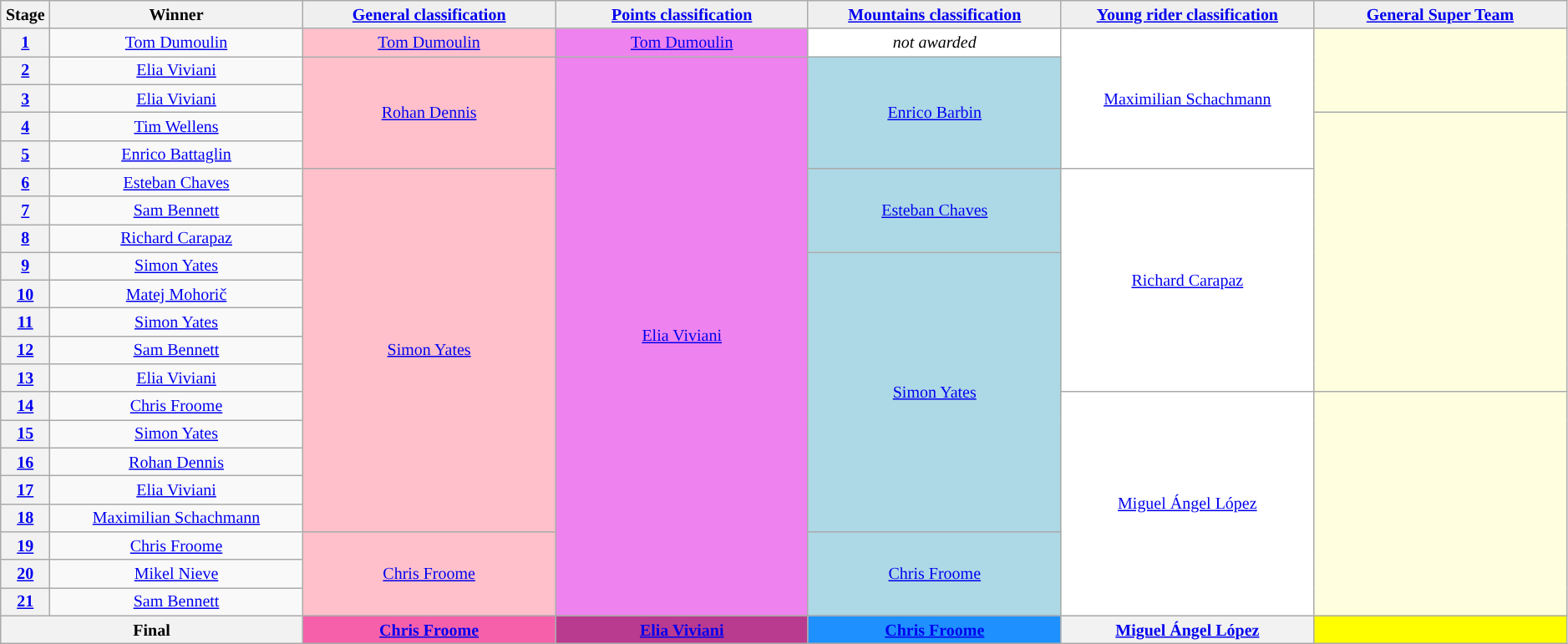<table class="wikitable" style="text-align: center; font-size:smaller;">
<tr style="background:#efefef;">
<th style="width:1%;">Stage</th>
<th style="width:14%;">Winner</th>
<th style="background:#efefef; width:14%;"><a href='#'>General classification</a><br></th>
<th style="background:#efefef; width:14%;"><a href='#'>Points classification</a><br></th>
<th style="background:#efefef; width:14%;"><a href='#'>Mountains classification</a><br></th>
<th style="background:#efefef; width:14%;"><a href='#'>Young rider classification</a><br></th>
<th style="background:#efefef; width:14%;"><a href='#'>General Super Team</a></th>
</tr>
<tr>
<th><a href='#'>1</a></th>
<td><a href='#'>Tom Dumoulin</a></td>
<td style="background:pink;"><a href='#'>Tom Dumoulin</a></td>
<td style="background:violet;"><a href='#'>Tom Dumoulin</a></td>
<td style="background:white;"><em>not awarded</em></td>
<td style="background:white;" rowspan=5><a href='#'>Maximilian Schachmann</a></td>
<td style="background:lightyellow;" rowspan=3></td>
</tr>
<tr>
<th><a href='#'>2</a></th>
<td><a href='#'>Elia Viviani</a></td>
<td style="background:pink;" rowspan=4><a href='#'>Rohan Dennis</a></td>
<td style="background:violet;" rowspan=20><a href='#'>Elia Viviani</a></td>
<td style="background:lightblue;" rowspan=4><a href='#'>Enrico Barbin</a></td>
</tr>
<tr>
<th><a href='#'>3</a></th>
<td><a href='#'>Elia Viviani</a></td>
</tr>
<tr>
<th><a href='#'>4</a></th>
<td><a href='#'>Tim Wellens</a></td>
<td style="background:lightyellow;" rowspan=10></td>
</tr>
<tr>
<th><a href='#'>5</a></th>
<td><a href='#'>Enrico Battaglin</a></td>
</tr>
<tr>
<th><a href='#'>6</a></th>
<td><a href='#'>Esteban Chaves</a></td>
<td style="background:pink;" rowspan=13><a href='#'>Simon Yates</a></td>
<td style="background:lightblue;" rowspan=3><a href='#'>Esteban Chaves</a></td>
<td style="background:white;" rowspan=8><a href='#'>Richard Carapaz</a></td>
</tr>
<tr>
<th><a href='#'>7</a></th>
<td><a href='#'>Sam Bennett</a></td>
</tr>
<tr>
<th><a href='#'>8</a></th>
<td><a href='#'>Richard Carapaz</a></td>
</tr>
<tr>
<th><a href='#'>9</a></th>
<td><a href='#'>Simon Yates</a></td>
<td style="background:lightblue;" rowspan=10><a href='#'>Simon Yates</a></td>
</tr>
<tr>
<th><a href='#'>10</a></th>
<td><a href='#'>Matej Mohorič</a></td>
</tr>
<tr>
<th><a href='#'>11</a></th>
<td><a href='#'>Simon Yates</a></td>
</tr>
<tr>
<th><a href='#'>12</a></th>
<td><a href='#'>Sam Bennett</a></td>
</tr>
<tr>
<th><a href='#'>13</a></th>
<td><a href='#'>Elia Viviani</a></td>
</tr>
<tr>
<th><a href='#'>14</a></th>
<td><a href='#'>Chris Froome</a></td>
<td style="background:white;" rowspan=8><a href='#'>Miguel Ángel López</a></td>
<td style="background:lightyellow;" rowspan=8></td>
</tr>
<tr>
<th><a href='#'>15</a></th>
<td><a href='#'>Simon Yates</a></td>
</tr>
<tr>
<th><a href='#'>16</a></th>
<td><a href='#'>Rohan Dennis</a></td>
</tr>
<tr>
<th><a href='#'>17</a></th>
<td><a href='#'>Elia Viviani</a></td>
</tr>
<tr>
<th><a href='#'>18</a></th>
<td><a href='#'>Maximilian Schachmann</a></td>
</tr>
<tr>
<th><a href='#'>19</a></th>
<td><a href='#'>Chris Froome</a></td>
<td style="background:pink;" rowspan=3><a href='#'>Chris Froome</a></td>
<td style="background:lightblue;" rowspan=3><a href='#'>Chris Froome</a></td>
</tr>
<tr>
<th><a href='#'>20</a></th>
<td><a href='#'>Mikel Nieve</a></td>
</tr>
<tr>
<th><a href='#'>21</a></th>
<td><a href='#'>Sam Bennett</a></td>
</tr>
<tr>
<th colspan=2>Final</th>
<th style="background:#F660AB;"><a href='#'>Chris Froome</a></th>
<th style="background:#B93B8F;"><a href='#'>Elia Viviani</a></th>
<th style="background:dodgerblue;"><a href='#'>Chris Froome</a></th>
<th style="background:offwhite;"><a href='#'>Miguel Ángel López</a></th>
<th style="background:yellow;"></th>
</tr>
</table>
